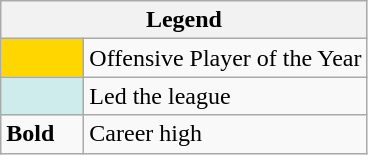<table class="wikitable">
<tr>
<th colspan="2">Legend</th>
</tr>
<tr>
<td style="background:#ffd700; width:3em;"></td>
<td>Offensive Player of the Year</td>
</tr>
<tr>
<td style="background:#cfecec; width:3em;"></td>
<td>Led the league</td>
</tr>
<tr>
<td><strong>Bold</strong></td>
<td>Career high</td>
</tr>
</table>
